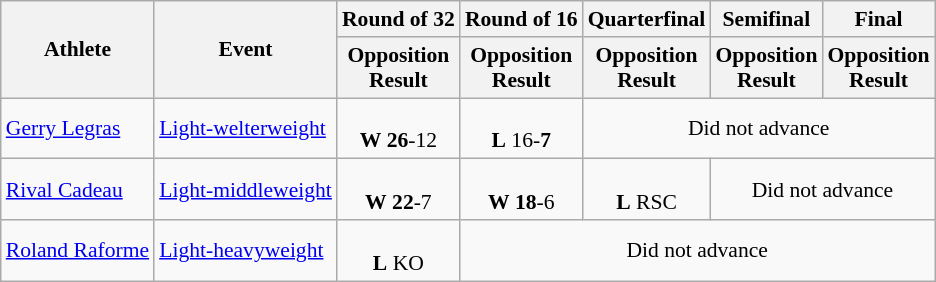<table class=wikitable style=font-size:90%>
<tr>
<th rowspan=2>Athlete</th>
<th rowspan=2>Event</th>
<th>Round of 32</th>
<th>Round of 16</th>
<th>Quarterfinal</th>
<th>Semifinal</th>
<th>Final</th>
</tr>
<tr>
<th>Opposition<br>Result</th>
<th>Opposition<br>Result</th>
<th>Opposition<br>Result</th>
<th>Opposition<br>Result</th>
<th>Opposition<br>Result</th>
</tr>
<tr>
<td><a href='#'>Gerry Legras</a></td>
<td><a href='#'>Light-welterweight</a></td>
<td align=center><br><strong>W</strong> <strong>26</strong>-12</td>
<td align=center><br><strong>L</strong> 16-<strong>7</strong></td>
<td colspan=3 align=center>Did not advance</td>
</tr>
<tr>
<td><a href='#'>Rival Cadeau</a></td>
<td><a href='#'>Light-middleweight</a></td>
<td align=center><br><strong>W</strong> <strong>22</strong>-7</td>
<td align=center><br><strong>W</strong> <strong>18</strong>-6</td>
<td align=center><br><strong>L</strong> RSC</td>
<td colspan=2 align=center>Did not advance</td>
</tr>
<tr>
<td><a href='#'>Roland Raforme</a></td>
<td><a href='#'>Light-heavyweight</a></td>
<td align=center><br><strong>L</strong> KO</td>
<td colspan=4 align=center>Did not advance</td>
</tr>
</table>
